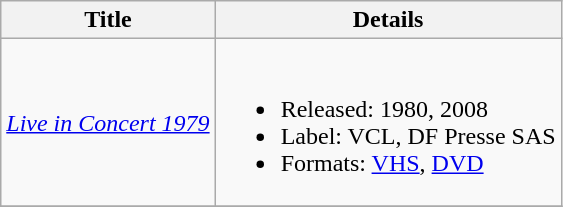<table class="wikitable">
<tr>
<th>Title</th>
<th>Details</th>
</tr>
<tr>
<td><em><a href='#'>Live in Concert 1979</a></em></td>
<td><br><ul><li>Released: 1980, 2008</li><li>Label: VCL, DF Presse SAS</li><li>Formats: <a href='#'>VHS</a>, <a href='#'>DVD</a></li></ul></td>
</tr>
<tr>
</tr>
</table>
